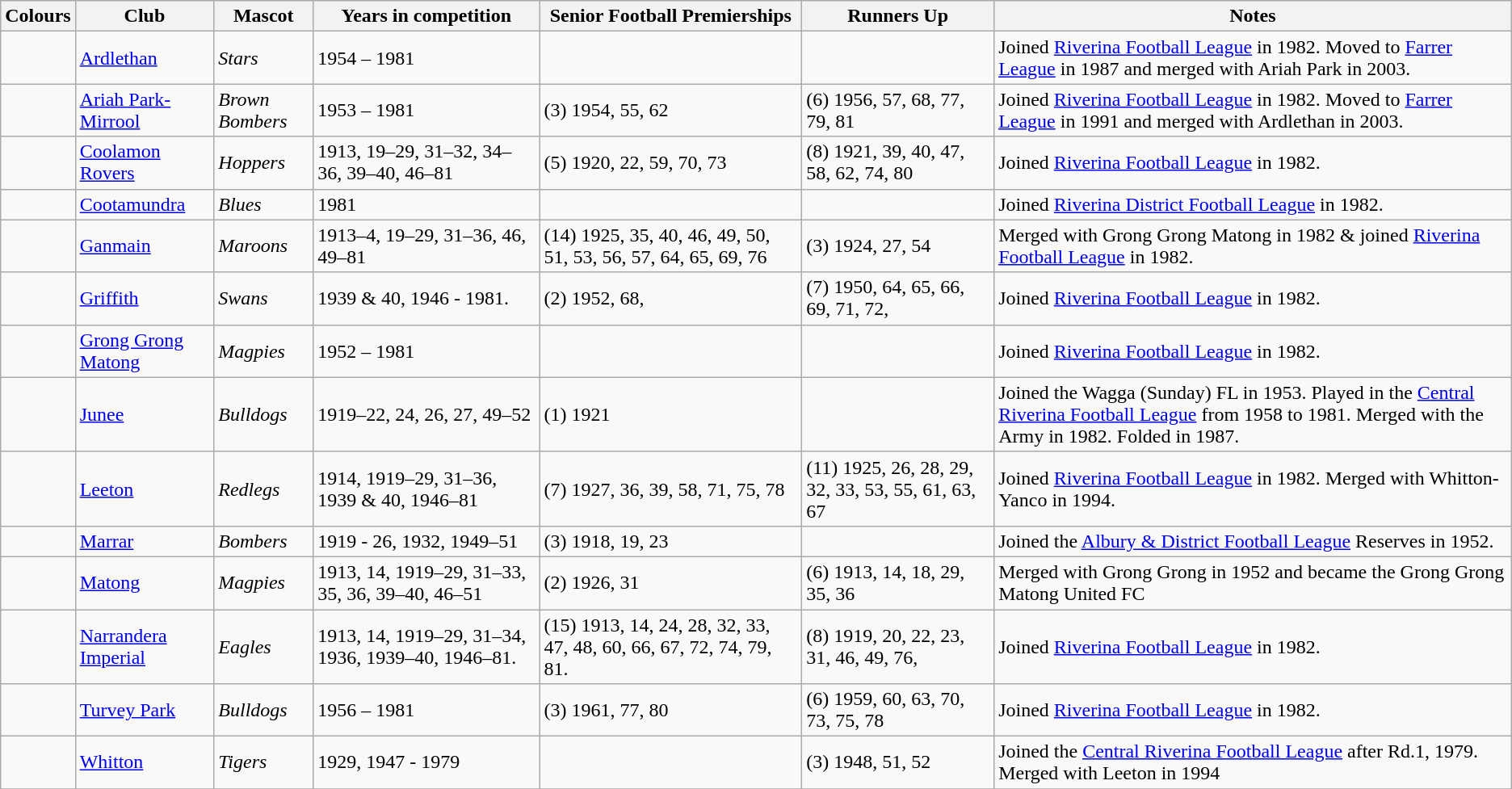<table class="wikitable">
<tr>
<th>Colours</th>
<th>Club</th>
<th>Mascot</th>
<th>Years in competition</th>
<th>Senior Football Premierships</th>
<th>Runners Up</th>
<th>Notes</th>
</tr>
<tr>
<td></td>
<td><a href='#'>Ardlethan</a></td>
<td><em>Stars</em></td>
<td>1954 – 1981</td>
<td></td>
<td></td>
<td>Joined <a href='#'>Riverina Football League</a> in 1982. Moved to <a href='#'>Farrer League</a> in 1987 and merged with Ariah Park in 2003.</td>
</tr>
<tr>
<td></td>
<td><a href='#'>Ariah Park-Mirrool</a></td>
<td><em>Brown Bombers</em></td>
<td>1953 – 1981</td>
<td>(3) 1954, 55, 62</td>
<td>(6) 1956, 57, 68, 77, 79, 81</td>
<td>Joined <a href='#'>Riverina Football League</a> in 1982. Moved to <a href='#'>Farrer League</a> in 1991 and merged with Ardlethan in 2003.</td>
</tr>
<tr>
<td></td>
<td><a href='#'>Coolamon Rovers</a></td>
<td><em>Hoppers</em></td>
<td>1913, 19–29, 31–32, 34–36, 39–40, 46–81</td>
<td>(5) 1920, 22, 59, 70, 73</td>
<td>(8) 1921, 39, 40, 47, 58, 62, 74, 80</td>
<td>Joined <a href='#'>Riverina Football League</a> in 1982.</td>
</tr>
<tr>
<td></td>
<td><a href='#'>Cootamundra</a></td>
<td><em>Blues</em></td>
<td>1981</td>
<td></td>
<td></td>
<td>Joined <a href='#'>Riverina District Football League</a> in 1982.</td>
</tr>
<tr>
<td></td>
<td><a href='#'>Ganmain</a></td>
<td><em>Maroons</em></td>
<td>1913–4, 19–29, 31–36, 46, 49–81</td>
<td>(14) 1925, 35, 40, 46, 49, 50, 51, 53, 56, 57, 64, 65, 69, 76</td>
<td>(3) 1924, 27, 54</td>
<td>Merged with Grong Grong Matong in 1982 & joined <a href='#'>Riverina Football League</a> in 1982.</td>
</tr>
<tr>
<td></td>
<td><a href='#'>Griffith</a></td>
<td><em>Swans</em></td>
<td>1939 & 40, 1946 - 1981.</td>
<td>(2) 1952, 68,</td>
<td>(7) 1950, 64, 65, 66, 69, 71, 72,</td>
<td>Joined <a href='#'>Riverina Football League</a> in 1982.</td>
</tr>
<tr>
<td></td>
<td><a href='#'>Grong Grong Matong</a></td>
<td><em>Magpies</em></td>
<td>1952 – 1981</td>
<td></td>
<td></td>
<td>Joined <a href='#'>Riverina Football League</a> in 1982.</td>
</tr>
<tr>
<td></td>
<td><a href='#'>Junee</a></td>
<td><em>Bulldogs</em></td>
<td>1919–22, 24, 26, 27, 49–52</td>
<td>(1) 1921</td>
<td></td>
<td>Joined the Wagga (Sunday) FL in 1953. Played in the <a href='#'>Central Riverina Football League</a> from 1958 to 1981. Merged with the Army in 1982. Folded in 1987.</td>
</tr>
<tr>
<td></td>
<td><a href='#'>Leeton</a></td>
<td><em>Redlegs</em></td>
<td>1914, 1919–29, 31–36, 1939 & 40, 1946–81</td>
<td>(7) 1927, 36, 39, 58, 71, 75, 78</td>
<td>(11) 1925, 26, 28, 29, 32, 33, 53, 55, 61, 63, 67</td>
<td>Joined <a href='#'>Riverina Football League</a> in 1982. Merged with Whitton-Yanco in 1994.</td>
</tr>
<tr>
<td></td>
<td><a href='#'>Marrar</a></td>
<td><em>Bombers</em></td>
<td>1919 - 26, 1932, 1949–51</td>
<td>(3) 1918, 19, 23</td>
<td></td>
<td>Joined the <a href='#'>Albury & District Football League</a> Reserves in 1952.</td>
</tr>
<tr>
<td></td>
<td><a href='#'>Matong</a></td>
<td><em>Magpies</em></td>
<td>1913, 14, 1919–29, 31–33, 35, 36, 39–40, 46–51</td>
<td>(2) 1926, 31</td>
<td>(6) 1913, 14, 18, 29, 35, 36</td>
<td>Merged with Grong Grong in 1952 and became the Grong Grong Matong United FC</td>
</tr>
<tr>
<td></td>
<td><a href='#'>Narrandera Imperial</a></td>
<td><em>Eagles</em></td>
<td>1913, 14, 1919–29, 31–34, 1936, 1939–40, 1946–81.</td>
<td>(15) 1913, 14, 24, 28, 32, 33, 47, 48, 60, 66, 67, 72, 74, 79, 81.</td>
<td>(8) 1919, 20, 22, 23, 31, 46, 49, 76,</td>
<td>Joined <a href='#'>Riverina Football League</a> in 1982.</td>
</tr>
<tr>
<td></td>
<td><a href='#'>Turvey Park</a></td>
<td><em>Bulldogs</em></td>
<td>1956 – 1981</td>
<td>(3) 1961, 77, 80</td>
<td>(6) 1959, 60, 63, 70, 73, 75, 78</td>
<td>Joined <a href='#'>Riverina Football League</a> in 1982.</td>
</tr>
<tr>
<td></td>
<td><a href='#'>Whitton</a></td>
<td><em>Tigers</em></td>
<td>1929, 1947 - 1979</td>
<td></td>
<td>(3) 1948, 51, 52</td>
<td>Joined the <a href='#'>Central Riverina Football League</a> after Rd.1, 1979. Merged with Leeton in 1994</td>
</tr>
<tr>
</tr>
</table>
